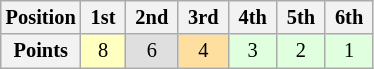<table class="wikitable" style="font-size:85%; text-align:center">
<tr>
<th>Position</th>
<th> 1st </th>
<th> 2nd </th>
<th> 3rd </th>
<th> 4th </th>
<th> 5th </th>
<th> 6th </th>
</tr>
<tr>
<th>Points</th>
<td style="background:#ffffbf;">8</td>
<td style="background:#dfdfdf;">6</td>
<td style="background:#ffdf9f;">4</td>
<td style="background:#dfffdf;">3</td>
<td style="background:#dfffdf;">2</td>
<td style="background:#dfffdf;">1</td>
</tr>
</table>
